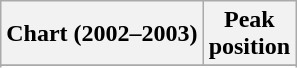<table class="wikitable sortable plainrowheaders">
<tr>
<th scope="col">Chart (2002–2003)</th>
<th scope="col">Peak<br>position</th>
</tr>
<tr>
</tr>
<tr>
</tr>
<tr>
</tr>
</table>
